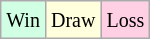<table class="wikitable">
<tr>
<td style="background-color: #d0ffe3;"><small>Win</small></td>
<td style="background-color: #ffffdd;"><small>Draw</small></td>
<td style="background-color: #ffd0e3;"><small>Loss</small></td>
</tr>
</table>
